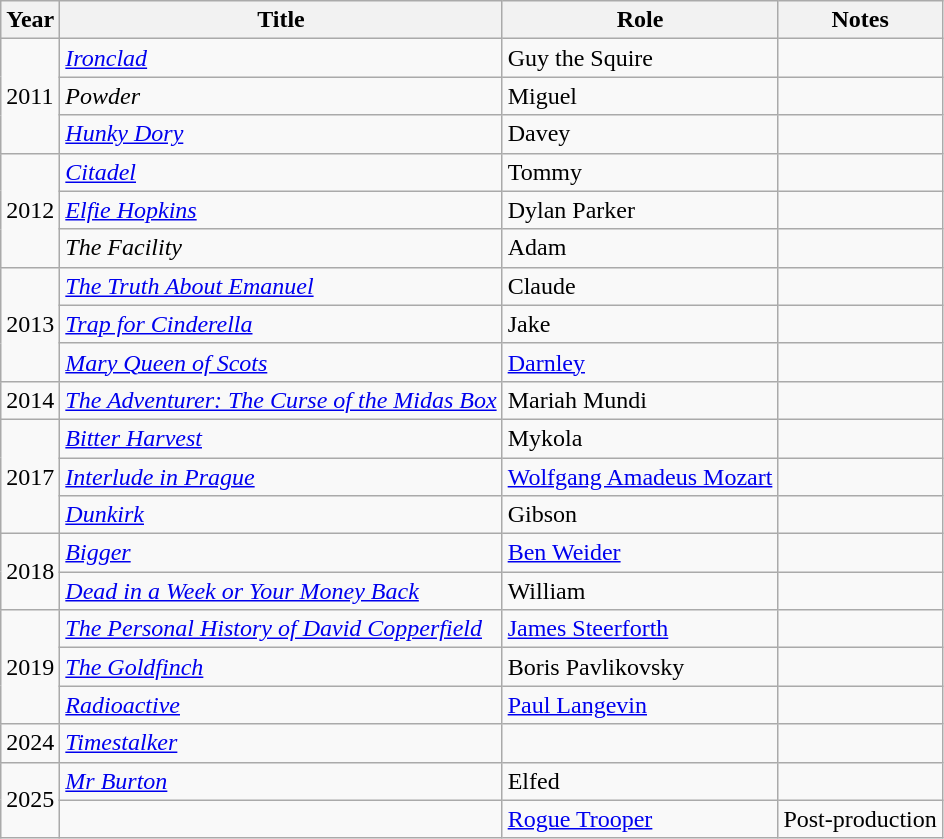<table class="wikitable sortable">
<tr>
<th>Year</th>
<th>Title</th>
<th>Role</th>
<th class="unsortable">Notes</th>
</tr>
<tr>
<td rowspan="3">2011</td>
<td><em><a href='#'>Ironclad</a></em></td>
<td>Guy the Squire</td>
<td></td>
</tr>
<tr>
<td><em>Powder</em></td>
<td>Miguel</td>
<td></td>
</tr>
<tr>
<td><em><a href='#'>Hunky Dory</a></em></td>
<td>Davey</td>
<td></td>
</tr>
<tr>
<td rowspan="3">2012</td>
<td><em><a href='#'>Citadel</a></em></td>
<td>Tommy</td>
<td></td>
</tr>
<tr>
<td><em><a href='#'>Elfie Hopkins</a></em></td>
<td>Dylan Parker</td>
<td></td>
</tr>
<tr>
<td><em>The Facility</em></td>
<td>Adam</td>
<td></td>
</tr>
<tr>
<td rowspan="3">2013</td>
<td><em><a href='#'>The Truth About Emanuel</a></em></td>
<td>Claude</td>
<td></td>
</tr>
<tr>
<td><em><a href='#'>Trap for Cinderella</a></em></td>
<td>Jake</td>
<td></td>
</tr>
<tr>
<td><em><a href='#'>Mary Queen of Scots</a></em></td>
<td><a href='#'>Darnley</a></td>
<td></td>
</tr>
<tr>
<td>2014</td>
<td><em><a href='#'>The Adventurer: The Curse of the Midas Box</a></em></td>
<td>Mariah Mundi</td>
<td></td>
</tr>
<tr>
<td rowspan="3">2017</td>
<td><em><a href='#'>Bitter Harvest</a></em></td>
<td>Mykola</td>
<td></td>
</tr>
<tr>
<td><em><a href='#'>Interlude in Prague</a></em></td>
<td><a href='#'>Wolfgang Amadeus Mozart</a></td>
<td></td>
</tr>
<tr>
<td><em><a href='#'>Dunkirk</a></em></td>
<td>Gibson</td>
<td></td>
</tr>
<tr>
<td rowspan="2">2018</td>
<td><em><a href='#'>Bigger</a></em></td>
<td><a href='#'>Ben Weider</a></td>
<td></td>
</tr>
<tr>
<td><em><a href='#'>Dead in a Week or Your Money Back</a></em></td>
<td>William</td>
<td></td>
</tr>
<tr>
<td rowspan="3">2019</td>
<td><em><a href='#'>The Personal History of David Copperfield</a></em></td>
<td><a href='#'>James Steerforth</a></td>
<td></td>
</tr>
<tr>
<td><em><a href='#'>The Goldfinch</a></em></td>
<td>Boris Pavlikovsky</td>
<td></td>
</tr>
<tr>
<td><em><a href='#'>Radioactive</a></em></td>
<td><a href='#'>Paul Langevin</a></td>
<td></td>
</tr>
<tr>
<td>2024</td>
<td><em><a href='#'>Timestalker</a></em></td>
<td></td>
<td></td>
</tr>
<tr>
<td rowspan="2">2025</td>
<td><em><a href='#'>Mr Burton</a></em></td>
<td>Elfed</td>
<td></td>
</tr>
<tr>
<td></td>
<td><a href='#'>Rogue Trooper</a></td>
<td>Post-production</td>
</tr>
</table>
